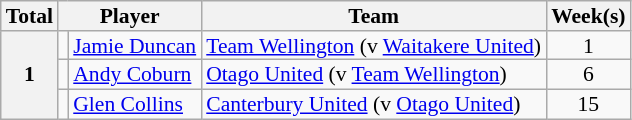<table class="wikitable" style="text-align:center; line-height: 90%; font-size:90%;">
<tr>
<th rowspan=1>Total</th>
<th rowspan=1 colspan=2>Player</th>
<th rowspan=1>Team</th>
<th rowspan=1>Week(s)</th>
</tr>
<tr>
<th rowspan=5>1</th>
<td></td>
<td style="text-align:left;"><a href='#'>Jamie Duncan</a></td>
<td style="text-align:left;"> <a href='#'>Team Wellington</a> (v <a href='#'>Waitakere United</a>)</td>
<td>1</td>
</tr>
<tr>
<td></td>
<td style="text-align:left;"><a href='#'>Andy Coburn</a></td>
<td style="text-align:left;"> <a href='#'>Otago United</a> (v <a href='#'>Team Wellington</a>)</td>
<td>6</td>
</tr>
<tr>
<td></td>
<td style="text-align:left;"><a href='#'>Glen Collins</a></td>
<td style="text-align:left;"> <a href='#'>Canterbury United</a> (v <a href='#'>Otago United</a>)</td>
<td>15</td>
</tr>
</table>
